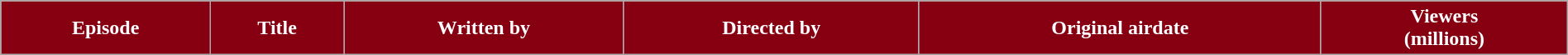<table class="wikitable plainrowheaders" style="width:100%;">
<tr style="color:#fff;">
<th style="background:#860012;">Episode</th>
<th style="background:#860012;">Title</th>
<th style="background:#860012;">Written by</th>
<th style="background:#860012;">Directed by</th>
<th style="background:#860012;">Original airdate</th>
<th style="background:#860012;">Viewers<br>(millions)<br>
</th>
</tr>
</table>
